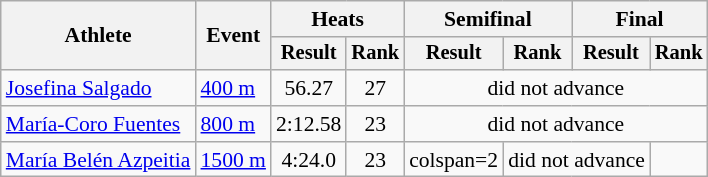<table class="wikitable" style="font-size:90%">
<tr>
<th rowspan="2">Athlete</th>
<th rowspan="2">Event</th>
<th colspan="2">Heats</th>
<th colspan="2">Semifinal</th>
<th colspan="2">Final</th>
</tr>
<tr style="font-size:95%">
<th>Result</th>
<th>Rank</th>
<th>Result</th>
<th>Rank</th>
<th>Result</th>
<th>Rank</th>
</tr>
<tr align=center>
<td align=left><a href='#'>Josefina Salgado</a></td>
<td align=left><a href='#'>400 m</a></td>
<td>56.27</td>
<td>27</td>
<td colspan=4>did not advance</td>
</tr>
<tr align=center>
<td align=left><a href='#'>María-Coro Fuentes</a></td>
<td align=left><a href='#'>800 m</a></td>
<td>2:12.58</td>
<td>23</td>
<td colspan=4>did not advance</td>
</tr>
<tr align=center>
<td align=left><a href='#'>María Belén Azpeitia</a></td>
<td align=left><a href='#'>1500 m</a></td>
<td>4:24.0 <strong></strong></td>
<td>23</td>
<td>colspan=2 </td>
<td colspan=2>did not advance</td>
</tr>
</table>
